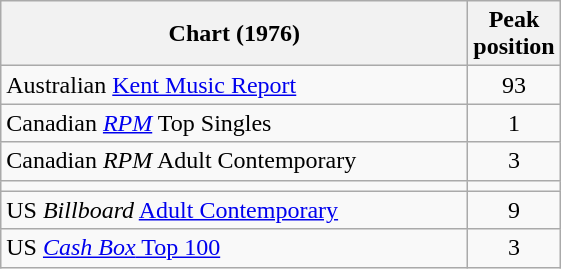<table class="wikitable sortable">
<tr>
<th style="width:19em">Chart (1976)</th>
<th>Peak<br>position</th>
</tr>
<tr>
<td>Australian <a href='#'>Kent Music Report</a></td>
<td align="center">93</td>
</tr>
<tr>
<td>Canadian <a href='#'><em>RPM</em></a> Top Singles</td>
<td align="center">1</td>
</tr>
<tr>
<td>Canadian <em>RPM</em> Adult Contemporary</td>
<td align="center">3</td>
</tr>
<tr>
<td></td>
</tr>
<tr>
<td>US <em>Billboard</em> <a href='#'>Adult Contemporary</a></td>
<td style="text-align:center;">9</td>
</tr>
<tr>
<td>US <a href='#'><em>Cash Box</em> Top 100</a></td>
<td align="center">3</td>
</tr>
</table>
